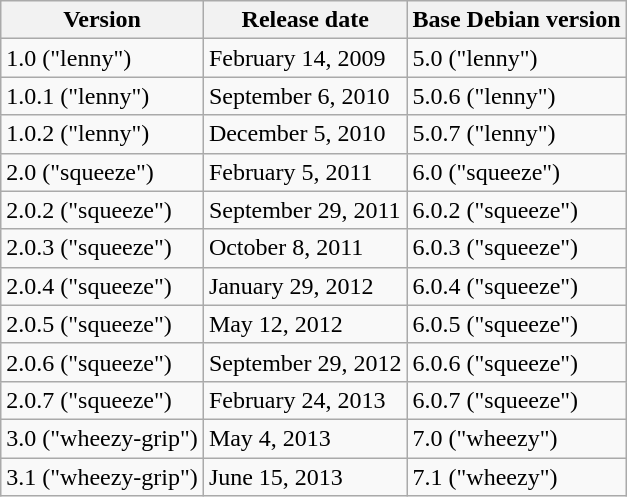<table class="wikitable" style="float: left; margin-left: 0em; margin-right: 1.5em; margin-top: 0em;">
<tr>
<th>Version</th>
<th>Release date</th>
<th>Base Debian version</th>
</tr>
<tr>
<td>1.0 ("lenny")</td>
<td>February 14, 2009</td>
<td>5.0 ("lenny")</td>
</tr>
<tr>
<td>1.0.1 ("lenny")</td>
<td>September 6, 2010</td>
<td>5.0.6 ("lenny")</td>
</tr>
<tr>
<td>1.0.2 ("lenny")</td>
<td>December 5, 2010</td>
<td>5.0.7 ("lenny")</td>
</tr>
<tr>
<td>2.0 ("squeeze")</td>
<td>February 5, 2011</td>
<td>6.0 ("squeeze")</td>
</tr>
<tr>
<td>2.0.2 ("squeeze")</td>
<td>September 29, 2011</td>
<td>6.0.2 ("squeeze")</td>
</tr>
<tr>
<td>2.0.3 ("squeeze")</td>
<td>October 8, 2011</td>
<td>6.0.3 ("squeeze")</td>
</tr>
<tr>
<td>2.0.4 ("squeeze")</td>
<td>January 29, 2012</td>
<td>6.0.4 ("squeeze")</td>
</tr>
<tr>
<td>2.0.5 ("squeeze")</td>
<td>May 12, 2012</td>
<td>6.0.5 ("squeeze")</td>
</tr>
<tr>
<td>2.0.6 ("squeeze")</td>
<td>September 29, 2012</td>
<td>6.0.6 ("squeeze")</td>
</tr>
<tr>
<td>2.0.7 ("squeeze")</td>
<td>February 24, 2013</td>
<td>6.0.7 ("squeeze")</td>
</tr>
<tr>
<td>3.0 ("wheezy-grip")</td>
<td>May 4, 2013</td>
<td>7.0 ("wheezy")</td>
</tr>
<tr>
<td>3.1 ("wheezy-grip")</td>
<td>June 15, 2013</td>
<td>7.1 ("wheezy")</td>
</tr>
</table>
